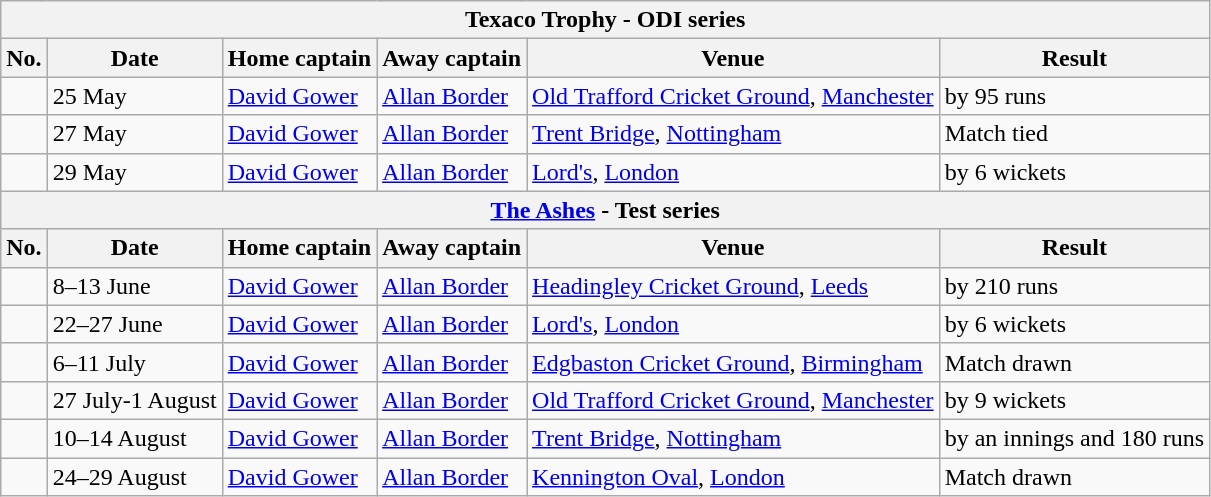<table class="wikitable">
<tr>
<th colspan="9">Texaco Trophy - ODI series</th>
</tr>
<tr>
<th>No.</th>
<th>Date</th>
<th>Home captain</th>
<th>Away captain</th>
<th>Venue</th>
<th>Result</th>
</tr>
<tr>
<td></td>
<td>25 May</td>
<td><a href='#'>David Gower</a></td>
<td><a href='#'>Allan Border</a></td>
<td><a href='#'>Old Trafford Cricket Ground</a>, <a href='#'>Manchester</a></td>
<td> by 95 runs</td>
</tr>
<tr>
<td></td>
<td>27 May</td>
<td><a href='#'>David Gower</a></td>
<td><a href='#'>Allan Border</a></td>
<td><a href='#'>Trent Bridge</a>, <a href='#'>Nottingham</a></td>
<td>Match tied</td>
</tr>
<tr>
<td></td>
<td>29 May</td>
<td><a href='#'>David Gower</a></td>
<td><a href='#'>Allan Border</a></td>
<td><a href='#'>Lord's</a>, <a href='#'>London</a></td>
<td> by 6 wickets</td>
</tr>
<tr>
<th colspan="9"><a href='#'>The Ashes</a> - Test series</th>
</tr>
<tr>
<th>No.</th>
<th>Date</th>
<th>Home captain</th>
<th>Away captain</th>
<th>Venue</th>
<th>Result</th>
</tr>
<tr>
<td></td>
<td>8–13 June</td>
<td><a href='#'>David Gower</a></td>
<td><a href='#'>Allan Border</a></td>
<td><a href='#'>Headingley Cricket Ground</a>, <a href='#'>Leeds</a></td>
<td> by 210 runs</td>
</tr>
<tr>
<td></td>
<td>22–27 June</td>
<td><a href='#'>David Gower</a></td>
<td><a href='#'>Allan Border</a></td>
<td><a href='#'>Lord's</a>, <a href='#'>London</a></td>
<td> by 6 wickets</td>
</tr>
<tr>
<td></td>
<td>6–11 July</td>
<td><a href='#'>David Gower</a></td>
<td><a href='#'>Allan Border</a></td>
<td><a href='#'>Edgbaston Cricket Ground</a>, <a href='#'>Birmingham</a></td>
<td>Match drawn</td>
</tr>
<tr>
<td></td>
<td>27 July-1 August</td>
<td><a href='#'>David Gower</a></td>
<td><a href='#'>Allan Border</a></td>
<td><a href='#'>Old Trafford Cricket Ground</a>, <a href='#'>Manchester</a></td>
<td> by 9 wickets</td>
</tr>
<tr>
<td></td>
<td>10–14 August</td>
<td><a href='#'>David Gower</a></td>
<td><a href='#'>Allan Border</a></td>
<td><a href='#'>Trent Bridge</a>, <a href='#'>Nottingham</a></td>
<td> by an innings and 180 runs</td>
</tr>
<tr>
<td></td>
<td>24–29 August</td>
<td><a href='#'>David Gower</a></td>
<td><a href='#'>Allan Border</a></td>
<td><a href='#'>Kennington Oval</a>, <a href='#'>London</a></td>
<td>Match drawn</td>
</tr>
</table>
